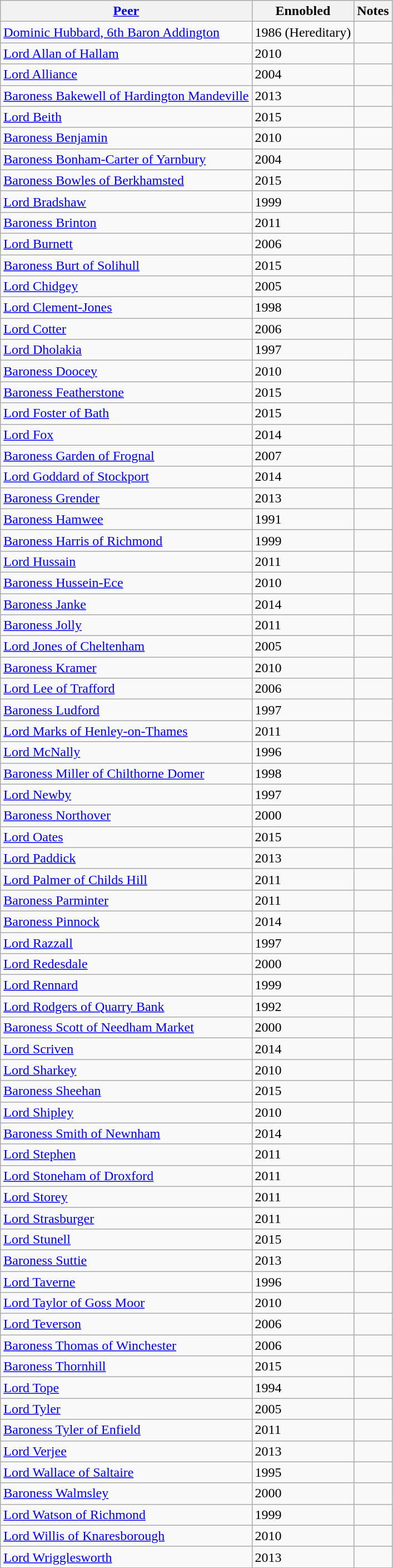<table class="sortable wikitable">
<tr>
<th><a href='#'>Peer</a></th>
<th>Ennobled</th>
<th>Notes</th>
</tr>
<tr>
<td><a href='#'>Dominic Hubbard, 6th Baron Addington</a></td>
<td>1986 (Hereditary)</td>
<td></td>
</tr>
<tr>
<td><a href='#'>Lord Allan of Hallam</a></td>
<td>2010</td>
<td></td>
</tr>
<tr>
<td><a href='#'>Lord Alliance</a></td>
<td>2004</td>
<td></td>
</tr>
<tr>
<td><a href='#'>Baroness Bakewell of Hardington Mandeville</a></td>
<td>2013</td>
<td></td>
</tr>
<tr>
<td><a href='#'>Lord Beith</a></td>
<td>2015</td>
<td></td>
</tr>
<tr>
<td><a href='#'>Baroness Benjamin</a></td>
<td>2010</td>
<td></td>
</tr>
<tr>
<td><a href='#'>Baroness Bonham-Carter of Yarnbury</a></td>
<td>2004</td>
<td></td>
</tr>
<tr>
<td><a href='#'>Baroness Bowles of Berkhamsted</a></td>
<td>2015</td>
<td></td>
</tr>
<tr>
<td><a href='#'>Lord Bradshaw</a></td>
<td>1999</td>
<td></td>
</tr>
<tr>
<td><a href='#'>Baroness Brinton</a></td>
<td>2011</td>
<td></td>
</tr>
<tr>
<td><a href='#'>Lord Burnett</a></td>
<td>2006</td>
<td></td>
</tr>
<tr>
<td><a href='#'>Baroness Burt of Solihull</a></td>
<td>2015</td>
<td></td>
</tr>
<tr>
<td><a href='#'>Lord Chidgey</a></td>
<td>2005</td>
<td></td>
</tr>
<tr>
<td><a href='#'>Lord Clement-Jones</a></td>
<td>1998</td>
<td></td>
</tr>
<tr>
<td><a href='#'>Lord Cotter</a></td>
<td>2006</td>
<td></td>
</tr>
<tr>
<td><a href='#'>Lord Dholakia</a></td>
<td>1997</td>
<td></td>
</tr>
<tr>
<td><a href='#'>Baroness Doocey</a></td>
<td>2010</td>
<td></td>
</tr>
<tr>
<td><a href='#'>Baroness Featherstone</a></td>
<td>2015</td>
<td></td>
</tr>
<tr>
<td><a href='#'>Lord Foster of Bath</a></td>
<td>2015</td>
<td></td>
</tr>
<tr>
<td><a href='#'>Lord Fox</a></td>
<td>2014</td>
<td></td>
</tr>
<tr>
<td><a href='#'>Baroness Garden of Frognal</a></td>
<td>2007</td>
<td></td>
</tr>
<tr>
<td><a href='#'>Lord Goddard of Stockport</a></td>
<td>2014</td>
<td></td>
</tr>
<tr>
<td><a href='#'>Baroness Grender</a></td>
<td>2013</td>
<td></td>
</tr>
<tr>
<td><a href='#'>Baroness Hamwee</a></td>
<td>1991</td>
<td></td>
</tr>
<tr>
<td><a href='#'>Baroness Harris of Richmond</a></td>
<td>1999</td>
<td></td>
</tr>
<tr>
<td><a href='#'>Lord Hussain</a></td>
<td>2011</td>
<td></td>
</tr>
<tr>
<td><a href='#'>Baroness Hussein-Ece</a></td>
<td>2010</td>
<td></td>
</tr>
<tr>
<td><a href='#'>Baroness Janke</a></td>
<td>2014</td>
<td></td>
</tr>
<tr>
<td><a href='#'>Baroness Jolly</a></td>
<td>2011</td>
<td></td>
</tr>
<tr>
<td><a href='#'>Lord Jones of Cheltenham</a></td>
<td>2005</td>
<td></td>
</tr>
<tr>
<td><a href='#'>Baroness Kramer</a></td>
<td>2010</td>
<td></td>
</tr>
<tr>
<td><a href='#'>Lord Lee of Trafford</a></td>
<td>2006</td>
<td></td>
</tr>
<tr>
<td><a href='#'>Baroness Ludford</a></td>
<td>1997</td>
<td></td>
</tr>
<tr>
<td><a href='#'>Lord Marks of Henley-on-Thames</a></td>
<td>2011</td>
<td></td>
</tr>
<tr>
<td><a href='#'>Lord McNally</a></td>
<td>1996</td>
<td></td>
</tr>
<tr>
<td><a href='#'>Baroness Miller of Chilthorne Domer</a></td>
<td>1998</td>
<td></td>
</tr>
<tr>
<td><a href='#'>Lord Newby</a></td>
<td>1997</td>
<td></td>
</tr>
<tr>
<td><a href='#'>Baroness Northover</a></td>
<td>2000</td>
<td></td>
</tr>
<tr>
<td><a href='#'>Lord Oates</a></td>
<td>2015</td>
<td></td>
</tr>
<tr>
<td><a href='#'>Lord Paddick</a></td>
<td>2013</td>
<td></td>
</tr>
<tr>
<td><a href='#'>Lord Palmer of Childs Hill</a></td>
<td>2011</td>
<td></td>
</tr>
<tr>
<td><a href='#'>Baroness Parminter</a></td>
<td>2011</td>
<td></td>
</tr>
<tr>
<td><a href='#'>Baroness Pinnock</a></td>
<td>2014</td>
<td></td>
</tr>
<tr>
<td><a href='#'>Lord Razzall</a></td>
<td>1997</td>
<td></td>
</tr>
<tr>
<td><a href='#'>Lord Redesdale</a></td>
<td>2000</td>
<td></td>
</tr>
<tr>
<td><a href='#'>Lord Rennard</a></td>
<td>1999</td>
<td></td>
</tr>
<tr>
<td><a href='#'>Lord Rodgers of Quarry Bank</a></td>
<td>1992</td>
<td></td>
</tr>
<tr>
<td><a href='#'>Baroness Scott of Needham Market</a></td>
<td>2000</td>
<td></td>
</tr>
<tr>
<td><a href='#'>Lord Scriven</a></td>
<td>2014</td>
<td></td>
</tr>
<tr>
<td><a href='#'>Lord Sharkey</a></td>
<td>2010</td>
<td></td>
</tr>
<tr>
<td><a href='#'>Baroness Sheehan</a></td>
<td>2015</td>
<td></td>
</tr>
<tr>
<td><a href='#'>Lord Shipley</a></td>
<td>2010</td>
<td></td>
</tr>
<tr>
<td><a href='#'>Baroness Smith of Newnham</a></td>
<td>2014</td>
<td></td>
</tr>
<tr>
<td><a href='#'>Lord Stephen</a></td>
<td>2011</td>
<td></td>
</tr>
<tr>
<td><a href='#'>Lord Stoneham of Droxford</a></td>
<td>2011</td>
<td></td>
</tr>
<tr>
<td><a href='#'>Lord Storey</a></td>
<td>2011</td>
<td></td>
</tr>
<tr>
<td><a href='#'>Lord Strasburger</a></td>
<td>2011</td>
<td></td>
</tr>
<tr>
<td><a href='#'>Lord Stunell</a></td>
<td>2015</td>
<td></td>
</tr>
<tr>
<td><a href='#'>Baroness Suttie</a></td>
<td>2013</td>
<td></td>
</tr>
<tr>
<td><a href='#'>Lord Taverne</a></td>
<td>1996</td>
<td></td>
</tr>
<tr>
<td><a href='#'>Lord Taylor of Goss Moor</a></td>
<td>2010</td>
<td></td>
</tr>
<tr>
<td><a href='#'>Lord Teverson</a></td>
<td>2006</td>
<td></td>
</tr>
<tr>
<td><a href='#'>Baroness Thomas of Winchester</a></td>
<td>2006</td>
<td></td>
</tr>
<tr>
<td><a href='#'>Baroness Thornhill</a></td>
<td>2015</td>
<td></td>
</tr>
<tr>
<td><a href='#'>Lord Tope</a></td>
<td>1994</td>
<td></td>
</tr>
<tr>
<td><a href='#'>Lord Tyler</a></td>
<td>2005</td>
<td></td>
</tr>
<tr>
<td><a href='#'>Baroness Tyler of Enfield</a></td>
<td>2011</td>
<td></td>
</tr>
<tr>
<td><a href='#'>Lord Verjee</a></td>
<td>2013</td>
<td></td>
</tr>
<tr>
<td><a href='#'>Lord Wallace of Saltaire</a></td>
<td>1995</td>
<td></td>
</tr>
<tr>
<td><a href='#'>Baroness Walmsley</a></td>
<td>2000</td>
<td></td>
</tr>
<tr>
<td><a href='#'>Lord Watson of Richmond</a></td>
<td>1999</td>
<td></td>
</tr>
<tr>
<td><a href='#'>Lord Willis of Knaresborough</a></td>
<td>2010</td>
<td></td>
</tr>
<tr>
<td><a href='#'>Lord Wrigglesworth</a></td>
<td>2013</td>
<td></td>
</tr>
</table>
